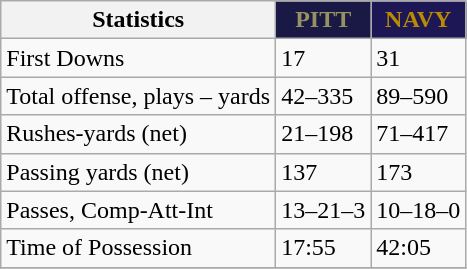<table class="wikitable">
<tr>
<th>Statistics</th>
<th style="background:#1a1945; color:#969261">PITT</th>
<th style="background:#1d1756; color:#ba8b00">NAVY</th>
</tr>
<tr>
<td>First Downs</td>
<td>17</td>
<td>31</td>
</tr>
<tr>
<td>Total offense, plays – yards</td>
<td>42–335</td>
<td>89–590</td>
</tr>
<tr>
<td>Rushes-yards (net)</td>
<td>21–198</td>
<td>71–417</td>
</tr>
<tr>
<td>Passing yards (net)</td>
<td>137</td>
<td>173</td>
</tr>
<tr>
<td>Passes, Comp-Att-Int</td>
<td>13–21–3</td>
<td>10–18–0</td>
</tr>
<tr>
<td>Time of Possession</td>
<td>17:55</td>
<td>42:05</td>
</tr>
<tr>
</tr>
</table>
